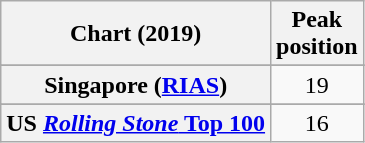<table class="wikitable sortable plainrowheaders" style="text-align:center">
<tr>
<th scope="col">Chart (2019)</th>
<th scope="col">Peak<br>position</th>
</tr>
<tr>
</tr>
<tr>
</tr>
<tr>
</tr>
<tr>
<th scope="row">Singapore (<a href='#'>RIAS</a>)</th>
<td>19</td>
</tr>
<tr>
</tr>
<tr>
</tr>
<tr>
<th scope="row">US <a href='#'><em>Rolling Stone</em> Top 100</a></th>
<td>16</td>
</tr>
</table>
